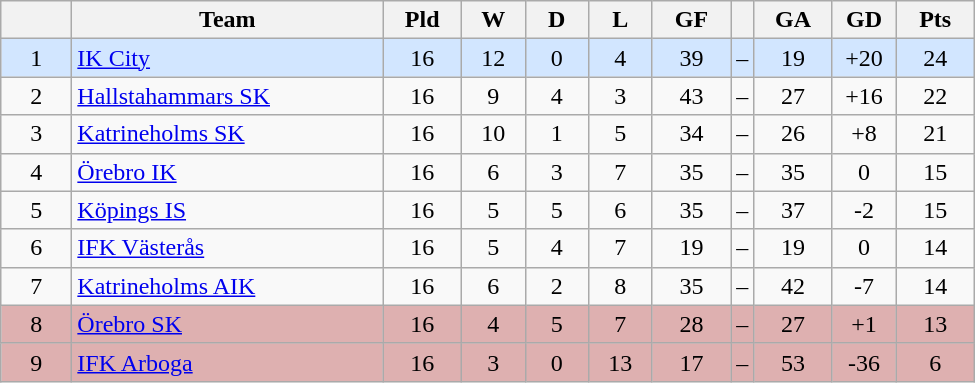<table class="wikitable" style="text-align: center;">
<tr>
<th style="width: 40px;"></th>
<th style="width: 200px;">Team</th>
<th style="width: 45px;">Pld</th>
<th style="width: 35px;">W</th>
<th style="width: 35px;">D</th>
<th style="width: 35px;">L</th>
<th style="width: 45px;">GF</th>
<th></th>
<th style="width: 45px;">GA</th>
<th style="width: 35px;">GD</th>
<th style="width: 45px;">Pts</th>
</tr>
<tr style="background: #d2e6ff">
<td>1</td>
<td style="text-align: left;"><a href='#'>IK City</a></td>
<td>16</td>
<td>12</td>
<td>0</td>
<td>4</td>
<td>39</td>
<td>–</td>
<td>19</td>
<td>+20</td>
<td>24</td>
</tr>
<tr>
<td>2</td>
<td style="text-align: left;"><a href='#'>Hallstahammars SK</a></td>
<td>16</td>
<td>9</td>
<td>4</td>
<td>3</td>
<td>43</td>
<td>–</td>
<td>27</td>
<td>+16</td>
<td>22</td>
</tr>
<tr>
<td>3</td>
<td style="text-align: left;"><a href='#'>Katrineholms SK</a></td>
<td>16</td>
<td>10</td>
<td>1</td>
<td>5</td>
<td>34</td>
<td>–</td>
<td>26</td>
<td>+8</td>
<td>21</td>
</tr>
<tr>
<td>4</td>
<td style="text-align: left;"><a href='#'>Örebro IK</a></td>
<td>16</td>
<td>6</td>
<td>3</td>
<td>7</td>
<td>35</td>
<td>–</td>
<td>35</td>
<td>0</td>
<td>15</td>
</tr>
<tr>
<td>5</td>
<td style="text-align: left;"><a href='#'>Köpings IS</a></td>
<td>16</td>
<td>5</td>
<td>5</td>
<td>6</td>
<td>35</td>
<td>–</td>
<td>37</td>
<td>-2</td>
<td>15</td>
</tr>
<tr>
<td>6</td>
<td style="text-align: left;"><a href='#'>IFK Västerås</a></td>
<td>16</td>
<td>5</td>
<td>4</td>
<td>7</td>
<td>19</td>
<td>–</td>
<td>19</td>
<td>0</td>
<td>14</td>
</tr>
<tr>
<td>7</td>
<td style="text-align: left;"><a href='#'>Katrineholms AIK</a></td>
<td>16</td>
<td>6</td>
<td>2</td>
<td>8</td>
<td>35</td>
<td>–</td>
<td>42</td>
<td>-7</td>
<td>14</td>
</tr>
<tr style="background: #deb0b0">
<td>8</td>
<td style="text-align: left;"><a href='#'>Örebro SK</a></td>
<td>16</td>
<td>4</td>
<td>5</td>
<td>7</td>
<td>28</td>
<td>–</td>
<td>27</td>
<td>+1</td>
<td>13</td>
</tr>
<tr style="background: #deb0b0">
<td>9</td>
<td style="text-align: left;"><a href='#'>IFK Arboga</a></td>
<td>16</td>
<td>3</td>
<td>0</td>
<td>13</td>
<td>17</td>
<td>–</td>
<td>53</td>
<td>-36</td>
<td>6</td>
</tr>
</table>
